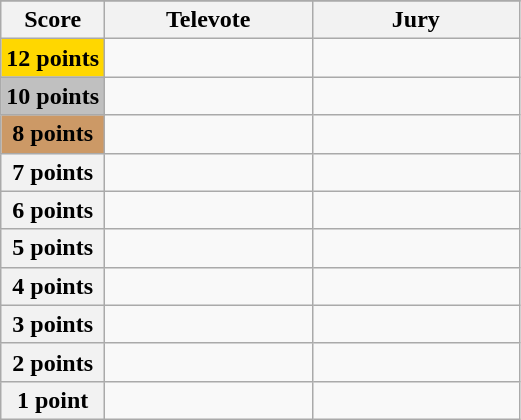<table class="wikitable">
<tr>
</tr>
<tr>
<th scope="col" width="20%">Score</th>
<th scope="col" width="40%">Televote</th>
<th scope="col" width="40%">Jury</th>
</tr>
<tr>
<th scope="row" style="background:gold">12 points</th>
<td></td>
<td></td>
</tr>
<tr>
<th scope="row" style="background:silver">10 points</th>
<td></td>
<td></td>
</tr>
<tr>
<th scope="row" style="background:#CC9966">8 points</th>
<td></td>
<td></td>
</tr>
<tr>
<th scope="row">7 points</th>
<td></td>
<td></td>
</tr>
<tr>
<th scope="row">6 points</th>
<td></td>
<td></td>
</tr>
<tr>
<th scope="row">5 points</th>
<td></td>
<td></td>
</tr>
<tr>
<th scope="row">4 points</th>
<td></td>
<td></td>
</tr>
<tr>
<th scope="row">3 points</th>
<td></td>
<td></td>
</tr>
<tr>
<th scope="row">2 points</th>
<td></td>
<td></td>
</tr>
<tr>
<th scope="row">1 point</th>
<td></td>
<td></td>
</tr>
</table>
